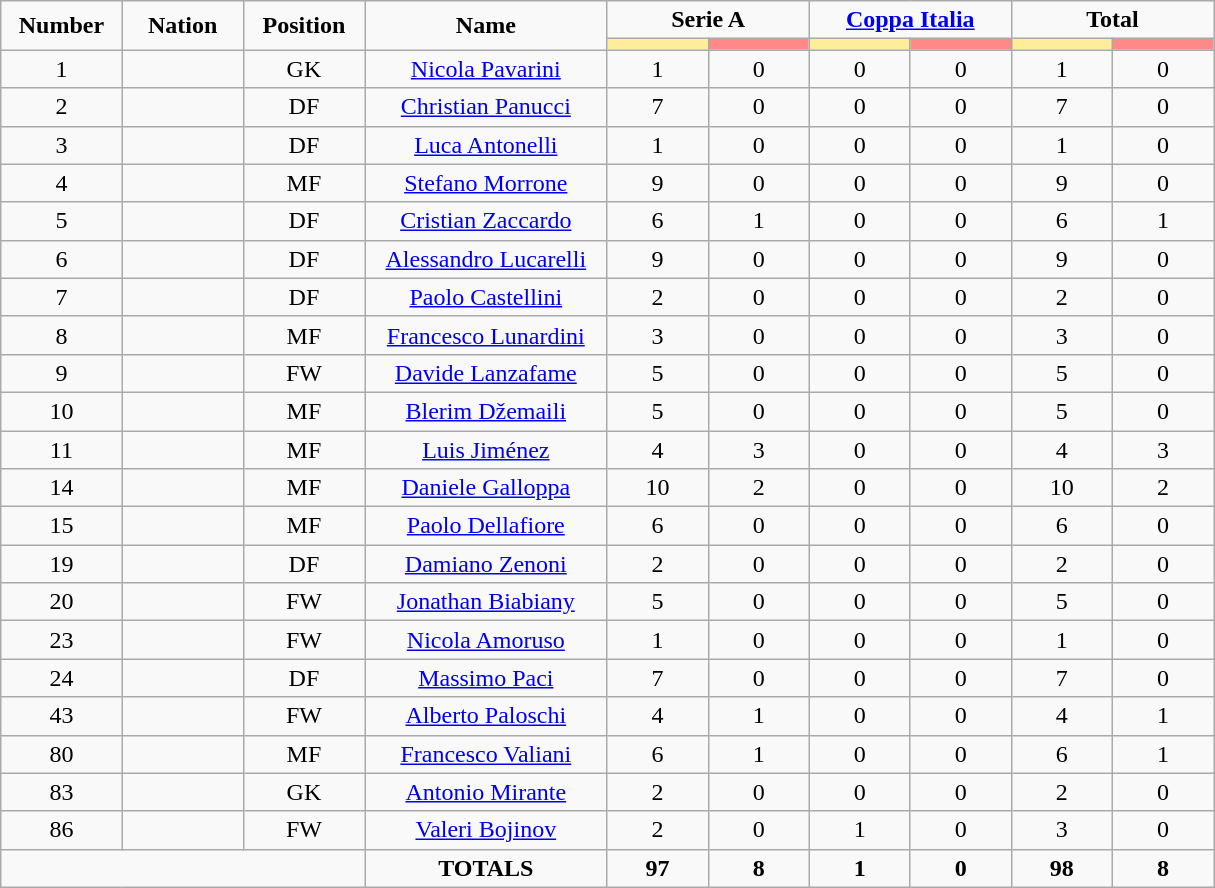<table class="wikitable" style="font-size: 100%; text-align: center;">
<tr>
<td rowspan="2" width="10%" align="center"><strong>Number</strong></td>
<td rowspan="2" width="10%" align="center"><strong>Nation</strong></td>
<td rowspan="2" width="10%" align="center"><strong>Position</strong></td>
<td rowspan="2" width="20%" align="center"><strong>Name</strong></td>
<td colspan="2" align="center"><strong>Serie A</strong></td>
<td colspan="2" align="center"><strong><a href='#'>Coppa Italia</a></strong></td>
<td colspan="2" align="center"><strong>Total</strong></td>
</tr>
<tr>
<th width=60 style="background: #FFEE99"></th>
<th width=60 style="background: #FF8888"></th>
<th width=60 style="background: #FFEE99"></th>
<th width=60 style="background: #FF8888"></th>
<th width=60 style="background: #FFEE99"></th>
<th width=60 style="background: #FF8888"></th>
</tr>
<tr>
<td>1</td>
<td></td>
<td>GK</td>
<td><a href='#'>Nicola Pavarini</a></td>
<td>1</td>
<td>0</td>
<td>0</td>
<td>0</td>
<td>1</td>
<td>0</td>
</tr>
<tr>
<td>2</td>
<td></td>
<td>DF</td>
<td><a href='#'>Christian Panucci</a></td>
<td>7</td>
<td>0</td>
<td>0</td>
<td>0</td>
<td>7</td>
<td>0</td>
</tr>
<tr>
<td>3</td>
<td></td>
<td>DF</td>
<td><a href='#'>Luca Antonelli</a></td>
<td>1</td>
<td>0</td>
<td>0</td>
<td>0</td>
<td>1</td>
<td>0</td>
</tr>
<tr>
<td>4</td>
<td></td>
<td>MF</td>
<td><a href='#'>Stefano Morrone</a></td>
<td>9</td>
<td>0</td>
<td>0</td>
<td>0</td>
<td>9</td>
<td>0</td>
</tr>
<tr>
<td>5</td>
<td></td>
<td>DF</td>
<td><a href='#'>Cristian Zaccardo</a></td>
<td>6</td>
<td>1</td>
<td>0</td>
<td>0</td>
<td>6</td>
<td>1</td>
</tr>
<tr>
<td>6</td>
<td></td>
<td>DF</td>
<td><a href='#'>Alessandro Lucarelli</a></td>
<td>9</td>
<td>0</td>
<td>0</td>
<td>0</td>
<td>9</td>
<td>0</td>
</tr>
<tr>
<td>7</td>
<td></td>
<td>DF</td>
<td><a href='#'>Paolo Castellini</a></td>
<td>2</td>
<td>0</td>
<td>0</td>
<td>0</td>
<td>2</td>
<td>0</td>
</tr>
<tr>
<td>8</td>
<td></td>
<td>MF</td>
<td><a href='#'>Francesco Lunardini</a></td>
<td>3</td>
<td>0</td>
<td>0</td>
<td>0</td>
<td>3</td>
<td>0</td>
</tr>
<tr>
<td>9</td>
<td></td>
<td>FW</td>
<td><a href='#'>Davide Lanzafame</a></td>
<td>5</td>
<td>0</td>
<td>0</td>
<td>0</td>
<td>5</td>
<td>0</td>
</tr>
<tr>
<td>10</td>
<td></td>
<td>MF</td>
<td><a href='#'>Blerim Džemaili</a></td>
<td>5</td>
<td>0</td>
<td>0</td>
<td>0</td>
<td>5</td>
<td>0</td>
</tr>
<tr>
<td>11</td>
<td></td>
<td>MF</td>
<td><a href='#'>Luis Jiménez</a></td>
<td>4</td>
<td>3</td>
<td>0</td>
<td>0</td>
<td>4</td>
<td>3</td>
</tr>
<tr>
<td>14</td>
<td></td>
<td>MF</td>
<td><a href='#'>Daniele Galloppa</a></td>
<td>10</td>
<td>2</td>
<td>0</td>
<td>0</td>
<td>10</td>
<td>2</td>
</tr>
<tr>
<td>15</td>
<td></td>
<td>MF</td>
<td><a href='#'>Paolo Dellafiore</a></td>
<td>6</td>
<td>0</td>
<td>0</td>
<td>0</td>
<td>6</td>
<td>0</td>
</tr>
<tr>
<td>19</td>
<td></td>
<td>DF</td>
<td><a href='#'>Damiano Zenoni</a></td>
<td>2</td>
<td>0</td>
<td>0</td>
<td>0</td>
<td>2</td>
<td>0</td>
</tr>
<tr>
<td>20</td>
<td></td>
<td>FW</td>
<td><a href='#'>Jonathan Biabiany</a></td>
<td>5</td>
<td>0</td>
<td>0</td>
<td>0</td>
<td>5</td>
<td>0</td>
</tr>
<tr>
<td>23</td>
<td></td>
<td>FW</td>
<td><a href='#'>Nicola Amoruso</a></td>
<td>1</td>
<td>0</td>
<td>0</td>
<td>0</td>
<td>1</td>
<td>0</td>
</tr>
<tr>
<td>24</td>
<td></td>
<td>DF</td>
<td><a href='#'>Massimo Paci</a></td>
<td>7</td>
<td>0</td>
<td>0</td>
<td>0</td>
<td>7</td>
<td>0</td>
</tr>
<tr>
<td>43</td>
<td></td>
<td>FW</td>
<td><a href='#'>Alberto Paloschi</a></td>
<td>4</td>
<td>1</td>
<td>0</td>
<td>0</td>
<td>4</td>
<td>1</td>
</tr>
<tr>
<td>80</td>
<td></td>
<td>MF</td>
<td><a href='#'>Francesco Valiani</a></td>
<td>6</td>
<td>1</td>
<td>0</td>
<td>0</td>
<td>6</td>
<td>1</td>
</tr>
<tr>
<td>83</td>
<td></td>
<td>GK</td>
<td><a href='#'>Antonio Mirante</a></td>
<td>2</td>
<td>0</td>
<td>0</td>
<td>0</td>
<td>2</td>
<td>0</td>
</tr>
<tr>
<td>86</td>
<td></td>
<td>FW</td>
<td><a href='#'>Valeri Bojinov</a></td>
<td>2</td>
<td>0</td>
<td>1</td>
<td>0</td>
<td>3</td>
<td>0</td>
</tr>
<tr>
<td colspan="3"></td>
<td><strong>TOTALS</strong></td>
<td><strong>97</strong></td>
<td><strong>8</strong></td>
<td><strong>1</strong></td>
<td><strong>0</strong></td>
<td><strong>98</strong></td>
<td><strong>8</strong></td>
</tr>
</table>
